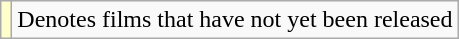<table class="wikitable">
<tr>
<td style="background:#FFFFCC;"></td>
<td>Denotes films that have not yet been released</td>
</tr>
</table>
